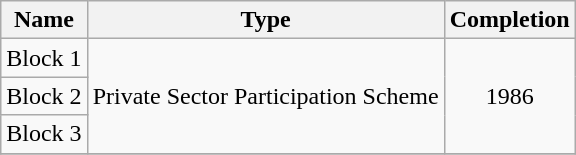<table class="wikitable" style="text-align: center">
<tr>
<th>Name</th>
<th>Type</th>
<th>Completion</th>
</tr>
<tr>
<td>Block 1</td>
<td rowspan="3">Private Sector Participation Scheme</td>
<td rowspan="3">1986</td>
</tr>
<tr>
<td>Block 2</td>
</tr>
<tr>
<td>Block 3</td>
</tr>
<tr>
</tr>
</table>
